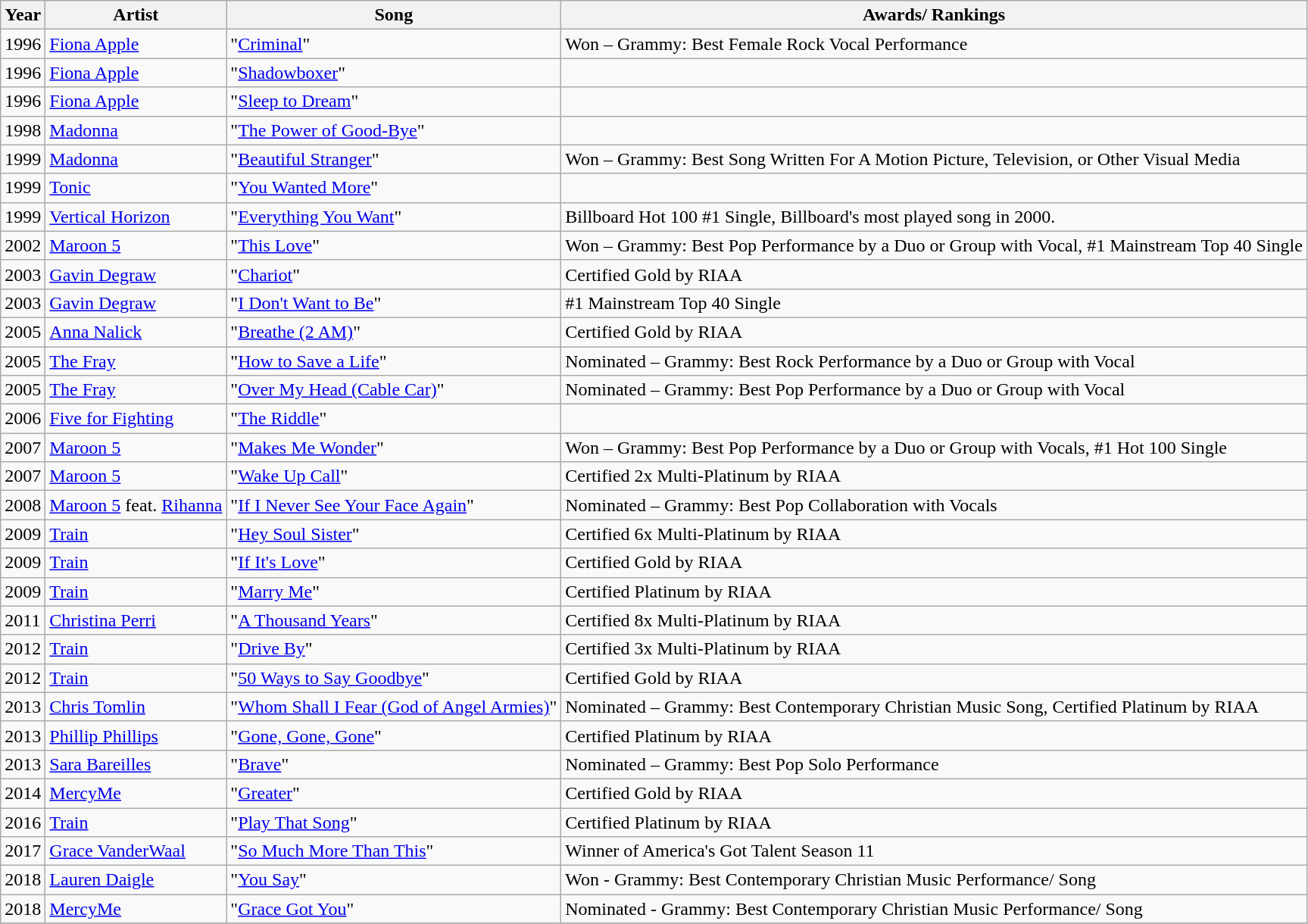<table class="wikitable sortable">
<tr>
<th>Year</th>
<th>Artist</th>
<th>Song</th>
<th>Awards/ Rankings</th>
</tr>
<tr>
<td>1996</td>
<td><a href='#'>Fiona Apple</a></td>
<td>"<a href='#'>Criminal</a>"</td>
<td>Won – Grammy: Best Female Rock Vocal Performance</td>
</tr>
<tr>
<td>1996</td>
<td><a href='#'>Fiona Apple</a></td>
<td>"<a href='#'>Shadowboxer</a>"</td>
<td></td>
</tr>
<tr>
<td>1996</td>
<td><a href='#'>Fiona Apple</a></td>
<td>"<a href='#'>Sleep to Dream</a>"</td>
<td></td>
</tr>
<tr>
<td>1998</td>
<td><a href='#'>Madonna</a></td>
<td>"<a href='#'>The Power of Good-Bye</a>"</td>
<td></td>
</tr>
<tr>
<td>1999</td>
<td><a href='#'>Madonna</a></td>
<td>"<a href='#'>Beautiful Stranger</a>"</td>
<td>Won – Grammy: Best Song Written For A Motion Picture, Television, or Other Visual Media</td>
</tr>
<tr>
<td>1999</td>
<td><a href='#'>Tonic</a></td>
<td>"<a href='#'>You Wanted More</a>"</td>
<td></td>
</tr>
<tr>
<td>1999</td>
<td><a href='#'>Vertical Horizon</a></td>
<td>"<a href='#'>Everything You Want</a>"</td>
<td>Billboard Hot 100 #1 Single, Billboard's most played song in 2000.</td>
</tr>
<tr>
<td>2002</td>
<td><a href='#'>Maroon 5</a></td>
<td>"<a href='#'>This Love</a>"</td>
<td>Won – Grammy: Best Pop Performance by a Duo or Group with Vocal, #1 Mainstream Top 40 Single</td>
</tr>
<tr>
<td>2003</td>
<td><a href='#'>Gavin Degraw</a></td>
<td>"<a href='#'>Chariot</a>"</td>
<td>Certified Gold by RIAA</td>
</tr>
<tr>
<td>2003</td>
<td><a href='#'>Gavin Degraw</a></td>
<td>"<a href='#'>I Don't Want to Be</a>"</td>
<td>#1 Mainstream Top 40 Single</td>
</tr>
<tr>
<td>2005</td>
<td><a href='#'>Anna Nalick</a></td>
<td>"<a href='#'>Breathe (2 AM)</a>"</td>
<td>Certified Gold by RIAA</td>
</tr>
<tr>
<td>2005</td>
<td><a href='#'>The Fray</a></td>
<td>"<a href='#'>How to Save a Life</a>"</td>
<td>Nominated – Grammy: Best Rock Performance by a Duo or Group with Vocal</td>
</tr>
<tr>
<td>2005</td>
<td><a href='#'>The Fray</a></td>
<td>"<a href='#'>Over My Head (Cable Car)</a>"</td>
<td>Nominated – Grammy: Best Pop Performance by a Duo or Group with Vocal</td>
</tr>
<tr>
<td>2006</td>
<td><a href='#'>Five for Fighting</a></td>
<td>"<a href='#'>The Riddle</a>"</td>
<td></td>
</tr>
<tr>
<td>2007</td>
<td><a href='#'>Maroon 5</a></td>
<td>"<a href='#'>Makes Me Wonder</a>"</td>
<td>Won – Grammy: Best Pop Performance by a Duo or Group with Vocals, #1 Hot 100 Single</td>
</tr>
<tr>
<td>2007</td>
<td><a href='#'>Maroon 5</a></td>
<td>"<a href='#'>Wake Up Call</a>"</td>
<td>Certified 2x Multi-Platinum by RIAA</td>
</tr>
<tr>
<td>2008</td>
<td><a href='#'>Maroon 5</a> feat. <a href='#'>Rihanna</a></td>
<td>"<a href='#'>If I Never See Your Face Again</a>"</td>
<td>Nominated – Grammy: Best Pop Collaboration with Vocals</td>
</tr>
<tr>
<td>2009</td>
<td><a href='#'>Train</a></td>
<td>"<a href='#'>Hey Soul Sister</a>"</td>
<td>Certified 6x Multi-Platinum by RIAA</td>
</tr>
<tr>
<td>2009</td>
<td><a href='#'>Train</a></td>
<td>"<a href='#'>If It's Love</a>"</td>
<td>Certified Gold by RIAA</td>
</tr>
<tr>
<td>2009</td>
<td><a href='#'>Train</a></td>
<td>"<a href='#'>Marry Me</a>"</td>
<td>Certified Platinum by RIAA</td>
</tr>
<tr>
<td>2011</td>
<td><a href='#'>Christina Perri</a></td>
<td>"<a href='#'>A Thousand Years</a>"</td>
<td>Certified 8x Multi-Platinum by RIAA</td>
</tr>
<tr>
<td>2012</td>
<td><a href='#'>Train</a></td>
<td>"<a href='#'>Drive By</a>"</td>
<td>Certified 3x Multi-Platinum by RIAA</td>
</tr>
<tr>
<td>2012</td>
<td><a href='#'>Train</a></td>
<td>"<a href='#'>50 Ways to Say Goodbye</a>"</td>
<td>Certified Gold by RIAA</td>
</tr>
<tr>
<td>2013</td>
<td><a href='#'>Chris Tomlin</a></td>
<td>"<a href='#'>Whom Shall I Fear (God of Angel Armies)</a>"</td>
<td>Nominated – Grammy: Best Contemporary Christian Music Song, Certified Platinum by RIAA</td>
</tr>
<tr>
<td>2013</td>
<td><a href='#'>Phillip Phillips</a></td>
<td>"<a href='#'>Gone, Gone, Gone</a>"</td>
<td>Certified Platinum by RIAA</td>
</tr>
<tr>
<td>2013</td>
<td><a href='#'>Sara Bareilles</a></td>
<td>"<a href='#'>Brave</a>"</td>
<td>Nominated – Grammy: Best Pop Solo Performance</td>
</tr>
<tr>
<td>2014</td>
<td><a href='#'>MercyMe</a></td>
<td>"<a href='#'>Greater</a>"</td>
<td>Certified Gold by RIAA</td>
</tr>
<tr>
<td>2016</td>
<td><a href='#'>Train</a></td>
<td>"<a href='#'>Play That Song</a>"</td>
<td>Certified Platinum by RIAA</td>
</tr>
<tr>
<td>2017</td>
<td><a href='#'>Grace VanderWaal</a></td>
<td>"<a href='#'>So Much More Than This</a>"</td>
<td>Winner of America's Got Talent Season 11</td>
</tr>
<tr>
<td>2018</td>
<td><a href='#'>Lauren Daigle</a></td>
<td>"<a href='#'>You Say</a>"</td>
<td>Won - Grammy: Best Contemporary Christian Music Performance/ Song</td>
</tr>
<tr>
<td>2018</td>
<td><a href='#'>MercyMe</a></td>
<td>"<a href='#'>Grace Got You</a>"</td>
<td>Nominated - Grammy: Best Contemporary Christian Music Performance/ Song</td>
</tr>
<tr>
</tr>
</table>
